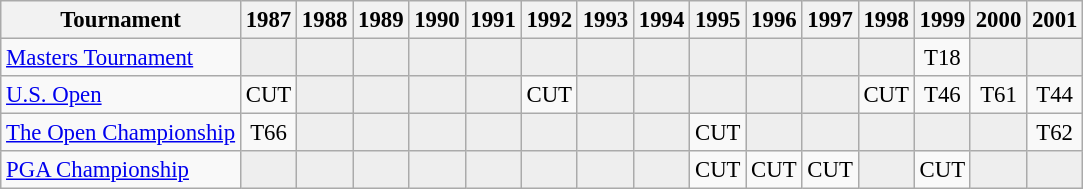<table class="wikitable" style="font-size:95%;text-align:center;">
<tr>
<th>Tournament</th>
<th>1987</th>
<th>1988</th>
<th>1989</th>
<th>1990</th>
<th>1991</th>
<th>1992</th>
<th>1993</th>
<th>1994</th>
<th>1995</th>
<th>1996</th>
<th>1997</th>
<th>1998</th>
<th>1999</th>
<th>2000</th>
<th>2001</th>
</tr>
<tr>
<td align=left><a href='#'>Masters Tournament</a></td>
<td style="background:#eeeeee;"></td>
<td style="background:#eeeeee;"></td>
<td style="background:#eeeeee;"></td>
<td style="background:#eeeeee;"></td>
<td style="background:#eeeeee;"></td>
<td style="background:#eeeeee;"></td>
<td style="background:#eeeeee;"></td>
<td style="background:#eeeeee;"></td>
<td style="background:#eeeeee;"></td>
<td style="background:#eeeeee;"></td>
<td style="background:#eeeeee;"></td>
<td style="background:#eeeeee;"></td>
<td>T18</td>
<td style="background:#eeeeee;"></td>
<td style="background:#eeeeee;"></td>
</tr>
<tr>
<td align=left><a href='#'>U.S. Open</a></td>
<td>CUT</td>
<td style="background:#eeeeee;"></td>
<td style="background:#eeeeee;"></td>
<td style="background:#eeeeee;"></td>
<td style="background:#eeeeee;"></td>
<td>CUT</td>
<td style="background:#eeeeee;"></td>
<td style="background:#eeeeee;"></td>
<td style="background:#eeeeee;"></td>
<td style="background:#eeeeee;"></td>
<td style="background:#eeeeee;"></td>
<td>CUT</td>
<td>T46</td>
<td>T61</td>
<td>T44</td>
</tr>
<tr>
<td align=left><a href='#'>The Open Championship</a></td>
<td>T66</td>
<td style="background:#eeeeee;"></td>
<td style="background:#eeeeee;"></td>
<td style="background:#eeeeee;"></td>
<td style="background:#eeeeee;"></td>
<td style="background:#eeeeee;"></td>
<td style="background:#eeeeee;"></td>
<td style="background:#eeeeee;"></td>
<td>CUT</td>
<td style="background:#eeeeee;"></td>
<td style="background:#eeeeee;"></td>
<td style="background:#eeeeee;"></td>
<td style="background:#eeeeee;"></td>
<td style="background:#eeeeee;"></td>
<td>T62</td>
</tr>
<tr>
<td align=left><a href='#'>PGA Championship</a></td>
<td style="background:#eeeeee;"></td>
<td style="background:#eeeeee;"></td>
<td style="background:#eeeeee;"></td>
<td style="background:#eeeeee;"></td>
<td style="background:#eeeeee;"></td>
<td style="background:#eeeeee;"></td>
<td style="background:#eeeeee;"></td>
<td style="background:#eeeeee;"></td>
<td>CUT</td>
<td>CUT</td>
<td>CUT</td>
<td style="background:#eeeeee;"></td>
<td>CUT</td>
<td style="background:#eeeeee;"></td>
<td style="background:#eeeeee;"></td>
</tr>
</table>
